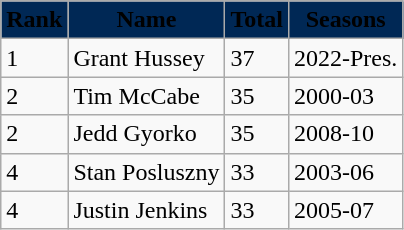<table class="wikitable">
<tr>
<th style="background:#002855;"><span>Rank</span></th>
<th style="background:#002855;"><span>Name</span></th>
<th style="background:#002855;"><span>Total</span></th>
<th style="background:#002855;"><span>Seasons</span></th>
</tr>
<tr>
<td>1</td>
<td>Grant Hussey</td>
<td>37</td>
<td>2022-Pres.</td>
</tr>
<tr>
<td>2</td>
<td>Tim McCabe</td>
<td>35</td>
<td>2000-03</td>
</tr>
<tr>
<td>2</td>
<td>Jedd Gyorko</td>
<td>35</td>
<td>2008-10</td>
</tr>
<tr>
<td>4</td>
<td>Stan Posluszny</td>
<td>33</td>
<td>2003-06</td>
</tr>
<tr>
<td>4</td>
<td>Justin Jenkins</td>
<td>33</td>
<td>2005-07</td>
</tr>
</table>
